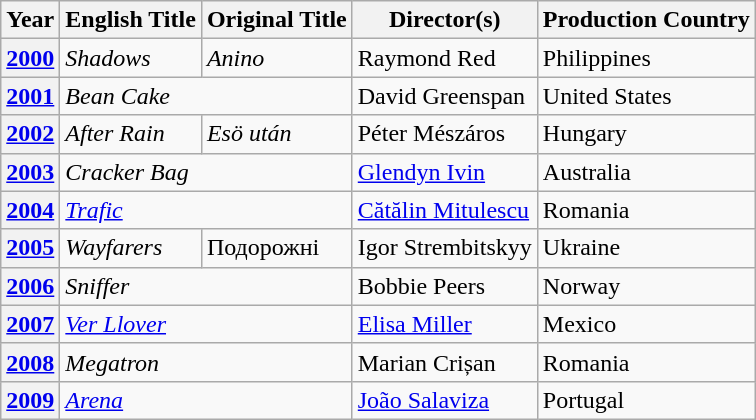<table class="wikitable">
<tr>
<th>Year</th>
<th>English Title</th>
<th>Original Title</th>
<th>Director(s)</th>
<th>Production Country</th>
</tr>
<tr>
<th><a href='#'>2000</a></th>
<td><em>Shadows</em></td>
<td><em>Anino</em></td>
<td>Raymond Red</td>
<td>Philippines</td>
</tr>
<tr>
<th><a href='#'>2001</a></th>
<td colspan="2"><em>Bean Cake</em></td>
<td>David Greenspan</td>
<td>United States</td>
</tr>
<tr>
<th><a href='#'>2002</a></th>
<td><em>After Rain</em></td>
<td><em>Esö után</em></td>
<td>Péter Mészáros</td>
<td>Hungary</td>
</tr>
<tr>
<th><a href='#'>2003</a></th>
<td colspan="2"><em>Cracker Bag</em></td>
<td><a href='#'>Glendyn Ivin</a></td>
<td>Australia</td>
</tr>
<tr>
<th><a href='#'>2004</a></th>
<td colspan="2"><em><a href='#'>Trafic</a></em></td>
<td><a href='#'>Cătălin Mitulescu</a></td>
<td>Romania</td>
</tr>
<tr>
<th><a href='#'>2005</a></th>
<td><em>Wayfarers</em></td>
<td>Подорожні</td>
<td>Igor Strembitskyy</td>
<td>Ukraine</td>
</tr>
<tr>
<th><a href='#'>2006</a></th>
<td colspan="2"><em>Sniffer</em></td>
<td>Bobbie Peers</td>
<td>Norway</td>
</tr>
<tr>
<th><a href='#'>2007</a></th>
<td colspan="2"><em><a href='#'>Ver Llover</a></em></td>
<td><a href='#'>Elisa Miller</a></td>
<td>Mexico</td>
</tr>
<tr>
<th><a href='#'>2008</a></th>
<td colspan="2"><em>Megatron</em></td>
<td>Marian Crișan</td>
<td>Romania</td>
</tr>
<tr>
<th><a href='#'>2009</a></th>
<td colspan="2"><em><a href='#'>Arena</a></em></td>
<td><a href='#'>João Salaviza</a></td>
<td>Portugal</td>
</tr>
</table>
